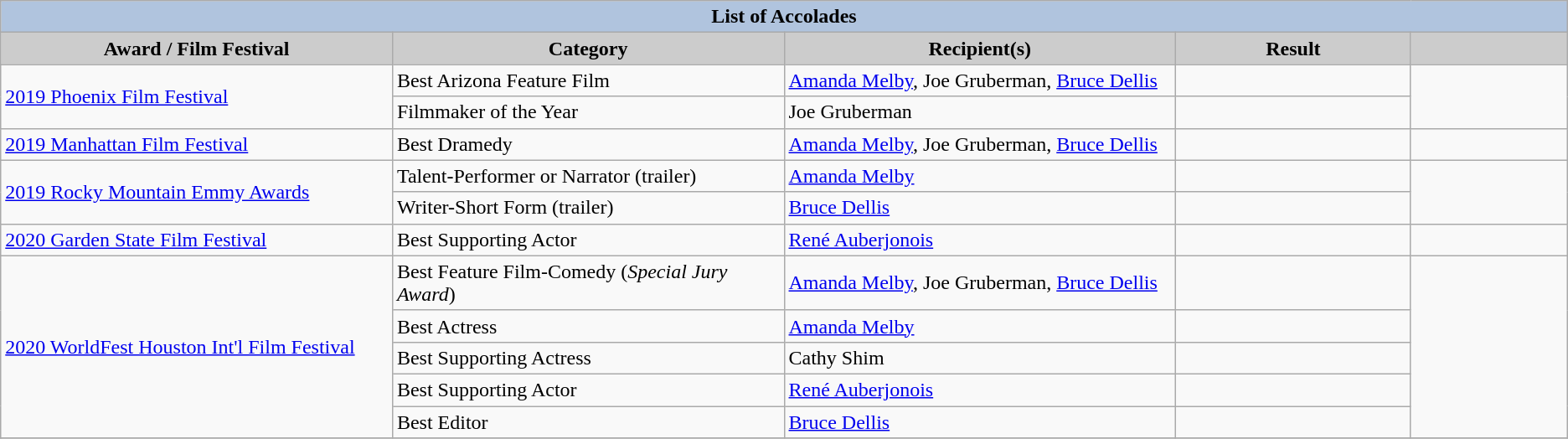<table class="wikitable">
<tr style="text-align:center;">
<th colspan=5 style="background:#B0C4DE;">List of Accolades</th>
</tr>
<tr style="text-align:center;">
<th style="background:#ccc; width:25%;">Award / Film Festival</th>
<th style="background:#ccc; width:25%;">Category</th>
<th style="background:#ccc; width:25%;">Recipient(s)</th>
<th style="background:#ccc; width:15%;">Result</th>
<th style="background:#ccc; width:10%;"></th>
</tr>
<tr>
<td rowspan="2"><a href='#'>2019 Phoenix Film Festival</a></td>
<td>Best Arizona Feature Film</td>
<td><a href='#'>Amanda Melby</a>, Joe Gruberman, <a href='#'>Bruce Dellis</a></td>
<td></td>
<td rowspan="2" align="center"></td>
</tr>
<tr>
<td>Filmmaker of the Year</td>
<td>Joe Gruberman</td>
<td></td>
</tr>
<tr>
<td><a href='#'>2019 Manhattan Film Festival</a></td>
<td>Best Dramedy</td>
<td><a href='#'>Amanda Melby</a>, Joe Gruberman, <a href='#'>Bruce Dellis</a></td>
<td></td>
<td align="center"></td>
</tr>
<tr>
<td rowspan="2"><a href='#'>2019 Rocky Mountain Emmy Awards</a></td>
<td>Talent-Performer or Narrator (trailer)</td>
<td><a href='#'>Amanda Melby</a></td>
<td></td>
<td rowspan="2" align="center"></td>
</tr>
<tr>
<td>Writer-Short Form (trailer)</td>
<td><a href='#'>Bruce Dellis</a></td>
<td></td>
</tr>
<tr>
<td><a href='#'>2020 Garden State Film Festival</a></td>
<td>Best Supporting Actor</td>
<td><a href='#'>René Auberjonois</a></td>
<td></td>
<td align="center"></td>
</tr>
<tr>
<td rowspan="5"><a href='#'>2020 WorldFest Houston Int'l Film Festival</a></td>
<td>Best Feature Film-Comedy (<em>Special Jury Award</em>)</td>
<td><a href='#'>Amanda Melby</a>, Joe Gruberman, <a href='#'>Bruce Dellis</a></td>
<td></td>
<td rowspan="5" align="center"></td>
</tr>
<tr>
<td>Best Actress</td>
<td><a href='#'>Amanda Melby</a></td>
<td></td>
</tr>
<tr>
<td>Best Supporting Actress</td>
<td>Cathy Shim</td>
<td></td>
</tr>
<tr>
<td>Best Supporting Actor</td>
<td><a href='#'>René Auberjonois</a></td>
<td></td>
</tr>
<tr>
<td>Best Editor</td>
<td><a href='#'>Bruce Dellis</a></td>
<td></td>
</tr>
<tr>
</tr>
</table>
